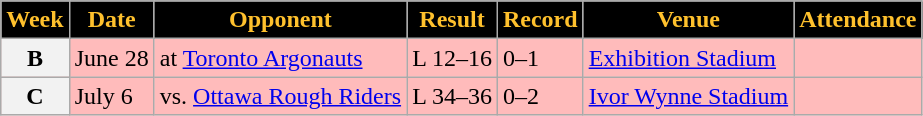<table class="wikitable sortable">
<tr>
<th style="background:black;color:#FFC12D;">Week</th>
<th style="background:black;color:#FFC12D;">Date</th>
<th style="background:black;color:#FFC12D;">Opponent</th>
<th style="background:black;color:#FFC12D;">Result</th>
<th style="background:black;color:#FFC12D;">Record</th>
<th style="background:black;color:#FFC12D;">Venue</th>
<th style="background:black;color:#FFC12D;">Attendance</th>
</tr>
<tr style="background:#ffbbbb">
<th>B</th>
<td>June 28</td>
<td>at <a href='#'>Toronto Argonauts</a></td>
<td>L 12–16</td>
<td>0–1</td>
<td><a href='#'>Exhibition Stadium</a></td>
<td></td>
</tr>
<tr style="background:#ffbbbb">
<th>C</th>
<td>July 6</td>
<td>vs. <a href='#'>Ottawa Rough Riders</a></td>
<td>L 34–36</td>
<td>0–2</td>
<td><a href='#'>Ivor Wynne Stadium</a></td>
<td></td>
</tr>
</table>
